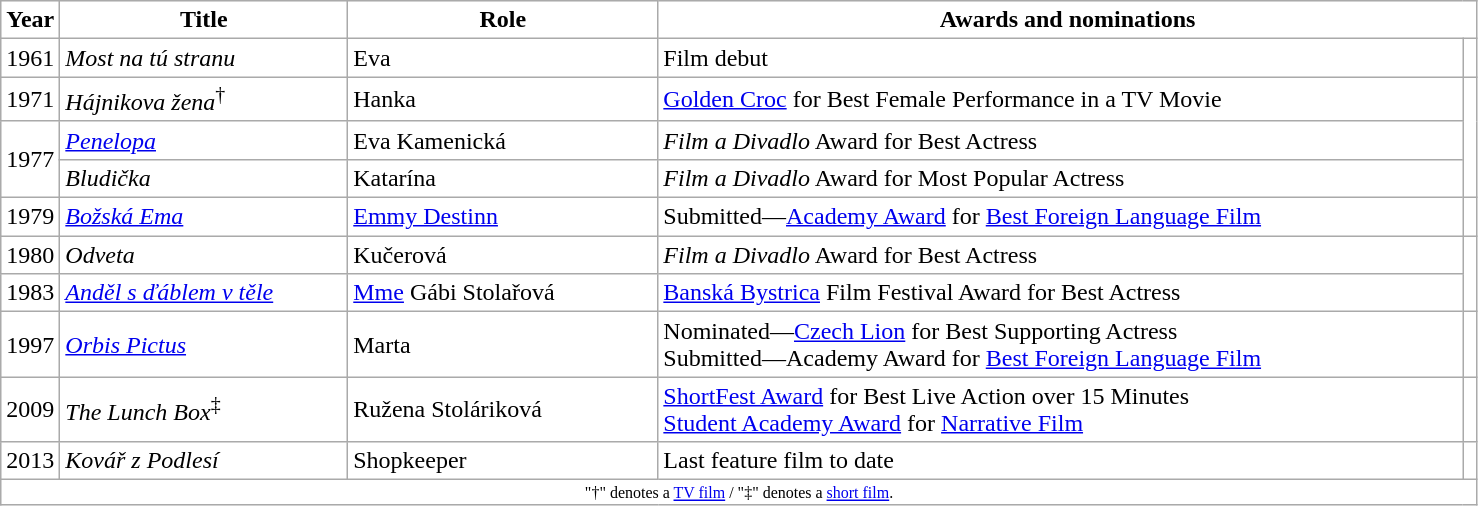<table class="wikitable" style="text-align:left">
<tr>
<th style=background:white width=4%>Year</th>
<th style=background:white width=19.5%>Title</th>
<th style=background:white width=21%>Role</th>
<th style=background:white width=55.5% colspan=2>Awards and nominations</th>
</tr>
<tr>
<td style=background:white align=center>1961</td>
<td style=background:white><em>Most na tú stranu</em></td>
<td style=background:white>Eva</td>
<td style=background:white>Film debut</td>
<td style=background:white align=center></td>
</tr>
<tr>
<td style=background:white align=center>1971</td>
<td style=background:white><em>Hájnikova žena</em><sup>†</sup></td>
<td style=background:white>Hanka </td>
<td style=background:white><a href='#'>Golden Croc</a> for Best Female Performance in a TV Movie</td>
<td style=background:white align=center rowspan=3></td>
</tr>
<tr>
<td style=background:white align=center rowspan=2>1977</td>
<td style=background:white><em><a href='#'>Penelopa</a></em></td>
<td style=background:white>Eva Kamenická</td>
<td style=background:white><em>Film a Divadlo</em> Award for Best Actress</td>
</tr>
<tr>
<td style=background:white><em>Bludička</em></td>
<td style=background:white>Katarína </td>
<td style=background:white><em>Film a Divadlo</em> Award for Most Popular Actress</td>
</tr>
<tr>
<td style=background:white align=center>1979</td>
<td style=background:white><em><a href='#'>Božská Ema</a></em></td>
<td style=background:white><a href='#'>Emmy Destinn</a> </td>
<td style=background:white>Submitted—<a href='#'>Academy Award</a> for <a href='#'>Best Foreign Language Film</a></td>
<td style=background:white align=center></td>
</tr>
<tr>
<td style=background:white align=center>1980</td>
<td style=background:white><em>Odveta</em></td>
<td style=background:white>Kučerová</td>
<td style=background:white><em>Film a Divadlo</em> Award for Best Actress</td>
<td style=background:white align=center rowspan=2></td>
</tr>
<tr>
<td style=background:white align=center>1983</td>
<td style=background:white><em><a href='#'>Anděl s ďáblem v těle</a></em></td>
<td style=background:white><a href='#'>Mme</a> Gábi Stolařová</td>
<td style=background:white><a href='#'>Banská Bystrica</a> Film Festival Award for Best Actress</td>
</tr>
<tr>
<td style=background:white align=center>1997</td>
<td style=background:white><em><a href='#'>Orbis Pictus</a></em></td>
<td style=background:white>Marta</td>
<td style=background:white>Nominated—<a href='#'>Czech Lion</a> for Best Supporting Actress <br>Submitted—Academy Award for <a href='#'>Best Foreign Language Film</a></td>
<td style=background:white align=center></td>
</tr>
<tr>
<td style=background:white align=center>2009</td>
<td style=background:white><em>The Lunch Box</em><sup>‡</sup> <br></td>
<td style=background:white>Ružena Stoláriková</td>
<td style=background:white><a href='#'>ShortFest Award</a> for Best Live Action over 15 Minutes <br><a href='#'>Student Academy Award</a> for <a href='#'>Narrative Film</a> </td>
<td style=background:white align=center><br></td>
</tr>
<tr>
<td style=background:white align=center>2013</td>
<td style=background:white><em>Kovář z Podlesí</em></td>
<td style=background:white>Shopkeeper</td>
<td style=background:white>Last feature film to date</td>
<td style=background:white align=center></td>
</tr>
<tr>
<td colspan=5 style="background:white; font-size:8pt" width=100% align="center">"†" denotes a <a href='#'>TV film</a> / "‡" denotes a <a href='#'>short film</a>.</td>
</tr>
</table>
